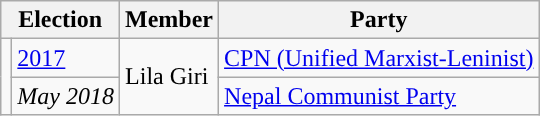<table class="wikitable">
<tr>
<th colspan="2">Election</th>
<th>Member</th>
<th>Party</th>
</tr>
<tr>
<td rowspan="2" style="background-color:"></td>
<td><a href='#'>2017</a></td>
<td rowspan="2">Lila Giri</td>
<td><a href='#'>CPN (Unified Marxist-Leninist)</a></td>
</tr>
<tr>
<td><em>May 2018</em></td>
<td><a href='#'>Nepal Communist Party</a></td>
</tr>
</table>
